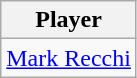<table class="wikitable">
<tr>
<th>Player</th>
</tr>
<tr>
<td><a href='#'>Mark Recchi</a></td>
</tr>
</table>
